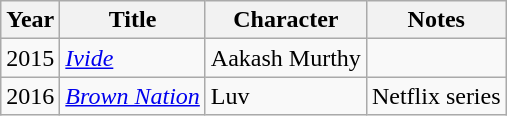<table class="wikitable">
<tr>
<th>Year</th>
<th>Title</th>
<th>Character</th>
<th>Notes</th>
</tr>
<tr>
<td>2015</td>
<td><em><a href='#'>Ivide</a></em></td>
<td>Aakash Murthy</td>
<td></td>
</tr>
<tr>
<td>2016</td>
<td><em><a href='#'>Brown Nation</a></em></td>
<td>Luv</td>
<td>Netflix series</td>
</tr>
</table>
